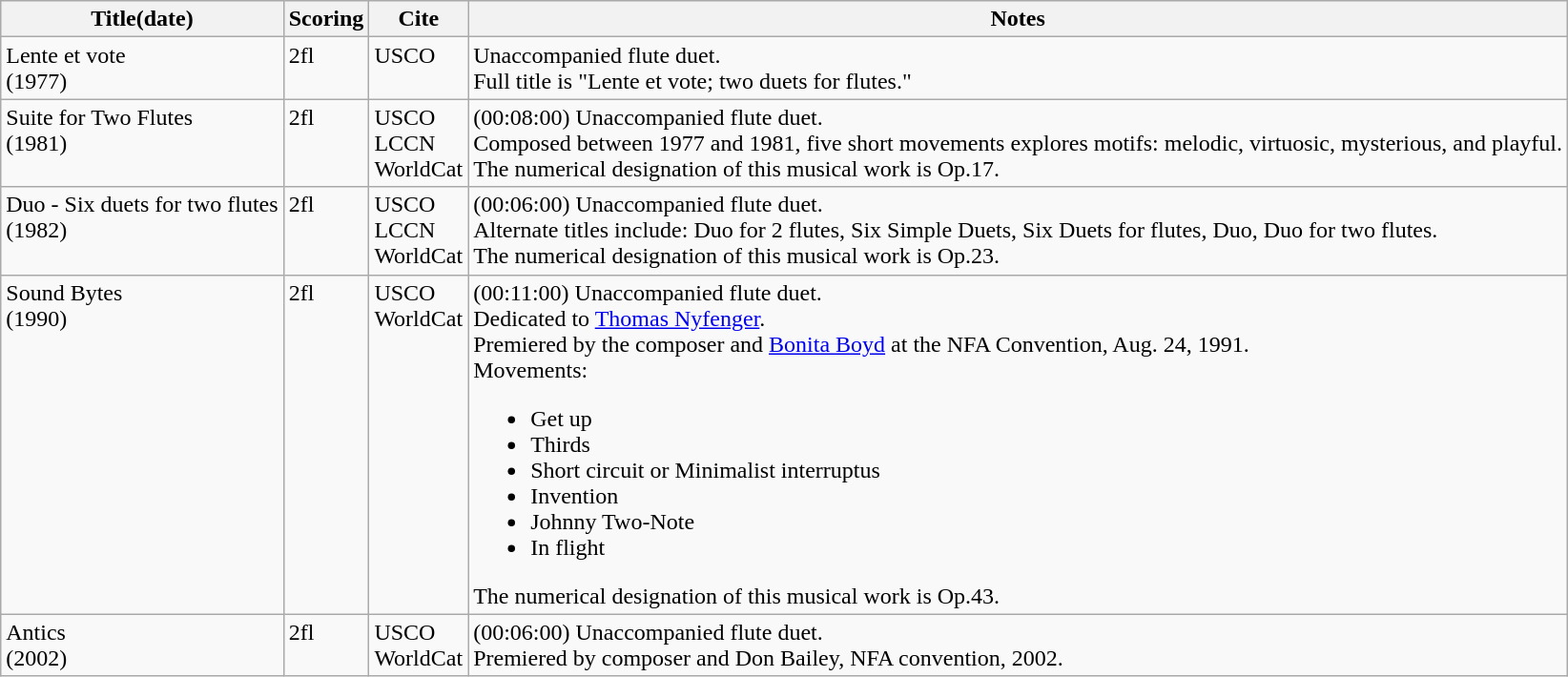<table class="sortable wikitable" style="margins:auto; width=95%;">
<tr>
<th width="">Title(date)</th>
<th width="">Scoring</th>
<th width="">Cite</th>
<th width="">Notes</th>
</tr>
<tr valign="top">
<td>Lente et vote<br>(1977)</td>
<td>2fl</td>
<td>USCO</td>
<td>Unaccompanied flute duet.<br>Full title is "Lente et vote; two duets for flutes."</td>
</tr>
<tr valign="top">
<td>Suite for Two Flutes<br>(1981)</td>
<td>2fl</td>
<td>USCO<br>LCCN<br>WorldCat</td>
<td>(00:08:00) Unaccompanied flute duet.<br>Composed between 1977 and 1981, five short movements explores motifs: melodic, virtuosic, mysterious, and playful.<br>The numerical designation of this musical work is Op.17.</td>
</tr>
<tr valign="top">
<td>Duo - Six duets for two flutes<br>(1982)</td>
<td>2fl</td>
<td>USCO<br>LCCN<br>WorldCat</td>
<td>(00:06:00) Unaccompanied flute duet.<br>Alternate titles include: Duo for 2 flutes, Six Simple Duets, Six Duets for flutes, Duo, Duo for two flutes.<br>The numerical designation of this musical work is Op.23.</td>
</tr>
<tr valign="top">
<td>Sound Bytes<br>(1990)</td>
<td>2fl</td>
<td>USCO<br>WorldCat</td>
<td>(00:11:00) Unaccompanied flute duet.<br>Dedicated to <a href='#'>Thomas Nyfenger</a>.<br>Premiered by the composer and <a href='#'>Bonita Boyd</a> at the NFA Convention, Aug. 24, 1991.<br>Movements:<ul><li>Get up</li><li>Thirds</li><li>Short circuit or Minimalist interruptus</li><li>Invention</li><li>Johnny Two-Note</li><li>In flight</li></ul>The numerical designation of this musical work is Op.43.</td>
</tr>
<tr valign="top">
<td>Antics<br>(2002)</td>
<td>2fl</td>
<td>USCO<br>WorldCat</td>
<td>(00:06:00) Unaccompanied flute duet.<br>Premiered by composer and Don Bailey, NFA convention, 2002.</td>
</tr>
</table>
